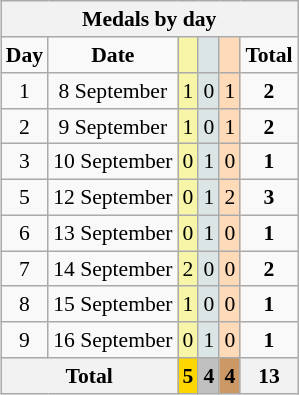<table class="wikitable" style="font-size:90%; float:right">
<tr align=center>
<th colspan=7><strong>Medals by day</strong></th>
</tr>
<tr align=center>
<td><strong>Day</strong></td>
<td><strong>Date</strong></td>
<td style="background:#f7f6a8;"></td>
<td style="background:#dce5e5;"></td>
<td style="background:#ffdab9;"></td>
<td><strong>Total</strong></td>
</tr>
<tr align=center>
<td>1</td>
<td>8 September</td>
<td style="background:#f7f6a8;">1</td>
<td style="background:#dce5e5;">0</td>
<td style="background:#ffdab9;">1</td>
<td><strong>2</strong></td>
</tr>
<tr align=center>
<td>2</td>
<td>9 September</td>
<td style="background:#f7f6a8;">1</td>
<td style="background:#dce5e5;">0</td>
<td style="background:#ffdab9;">1</td>
<td><strong>2</strong></td>
</tr>
<tr align=center>
<td>3</td>
<td>10 September</td>
<td style="background:#f7f6a8;">0</td>
<td style="background:#dce5e5;">1</td>
<td style="background:#ffdab9;">0</td>
<td><strong>1</strong></td>
</tr>
<tr align=center>
<td>5</td>
<td>12 September</td>
<td style="background:#f7f6a8;">0</td>
<td style="background:#dce5e5;">1</td>
<td style="background:#ffdab9;">2</td>
<td><strong>3</strong></td>
</tr>
<tr align=center>
<td>6</td>
<td>13 September</td>
<td style="background:#f7f6a8;">0</td>
<td style="background:#dce5e5;">1</td>
<td style="background:#ffdab9;">0</td>
<td><strong>1</strong></td>
</tr>
<tr align=center>
<td>7</td>
<td>14 September</td>
<td style="background:#f7f6a8;">2</td>
<td style="background:#dce5e5;">0</td>
<td style="background:#ffdab9;">0</td>
<td><strong>2</strong></td>
</tr>
<tr align=center>
<td>8</td>
<td>15 September</td>
<td style="background:#f7f6a8;">1</td>
<td style="background:#dce5e5;">0</td>
<td style="background:#ffdab9;">0</td>
<td><strong>1</strong></td>
</tr>
<tr align=center>
<td>9</td>
<td>16 September</td>
<td style="background:#f7f6a8;">0</td>
<td style="background:#dce5e5;">1</td>
<td style="background:#ffdab9;">0</td>
<td><strong>1</strong></td>
</tr>
<tr style="text-align:center">
<th colspan=2>Total</th>
<th style="background:gold">5</th>
<th style="background:silver">4</th>
<th style="background:#c96">4</th>
<th>13</th>
</tr>
</table>
